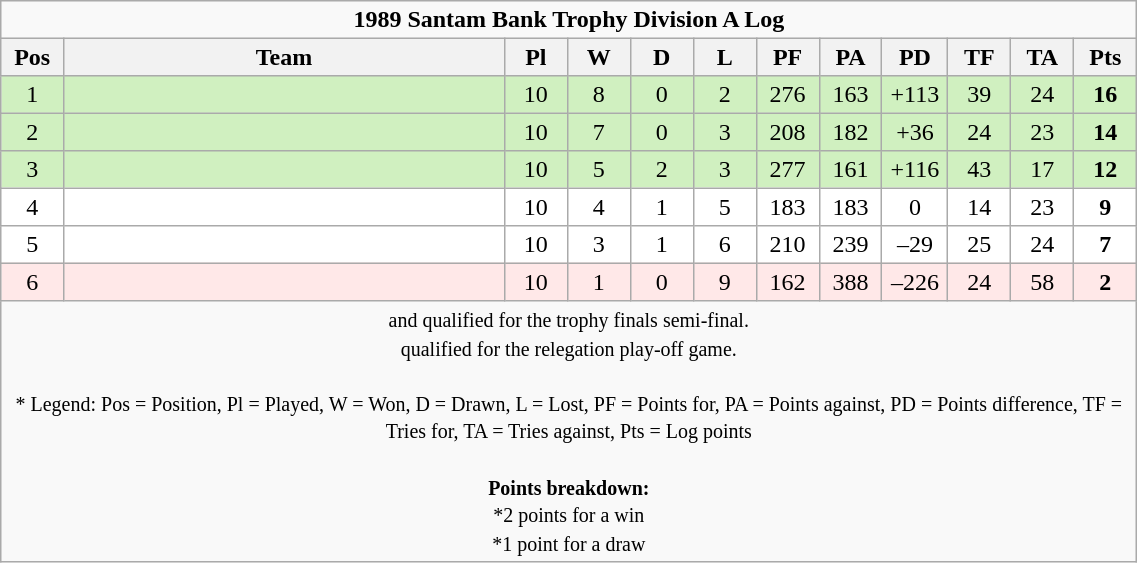<table class="wikitable" style="text-align:center; line-height:110%; font-size:100%; width:60%;">
<tr>
<td colspan="12" cellpadding="0" cellspacing="0"><strong>1989 Santam Bank Trophy Division A Log</strong></td>
</tr>
<tr>
<th style="width:5%;">Pos</th>
<th style="width:35%;">Team</th>
<th style="width:5%;">Pl</th>
<th style="width:5%;">W</th>
<th style="width:5%;">D</th>
<th style="width:5%;">L</th>
<th style="width:5%;">PF</th>
<th style="width:5%;">PA</th>
<th style="width:5%;">PD</th>
<th style="width:5%;">TF</th>
<th style="width:5%;">TA</th>
<th style="width:5%;">Pts<br></th>
</tr>
<tr bgcolor=#D0F0C0 align=center>
<td>1</td>
<td align=left></td>
<td>10</td>
<td>8</td>
<td>0</td>
<td>2</td>
<td>276</td>
<td>163</td>
<td>+113</td>
<td>39</td>
<td>24</td>
<td><strong>16</strong></td>
</tr>
<tr bgcolor=#D0F0C0 align=center>
<td>2</td>
<td align=left></td>
<td>10</td>
<td>7</td>
<td>0</td>
<td>3</td>
<td>208</td>
<td>182</td>
<td>+36</td>
<td>24</td>
<td>23</td>
<td><strong>14</strong></td>
</tr>
<tr bgcolor=#D0F0C0 align=center>
<td>3</td>
<td align=left></td>
<td>10</td>
<td>5</td>
<td>2</td>
<td>3</td>
<td>277</td>
<td>161</td>
<td>+116</td>
<td>43</td>
<td>17</td>
<td><strong>12</strong></td>
</tr>
<tr bgcolor=#FFFFFF align=center>
<td>4</td>
<td align=left></td>
<td>10</td>
<td>4</td>
<td>1</td>
<td>5</td>
<td>183</td>
<td>183</td>
<td>0</td>
<td>14</td>
<td>23</td>
<td><strong>9</strong></td>
</tr>
<tr bgcolor=#FFFFFF align=center>
<td>5</td>
<td align=left></td>
<td>10</td>
<td>3</td>
<td>1</td>
<td>6</td>
<td>210</td>
<td>239</td>
<td>–29</td>
<td>25</td>
<td>24</td>
<td><strong>7</strong></td>
</tr>
<tr bgcolor=#FFE8E8 align=center>
<td>6</td>
<td align=left></td>
<td>10</td>
<td>1</td>
<td>0</td>
<td>9</td>
<td>162</td>
<td>388</td>
<td>–226</td>
<td>24</td>
<td>58</td>
<td><strong>2</strong></td>
</tr>
<tr>
<td colspan="12" style="border:0px"><small> and  qualified for the trophy finals semi-final.<br> qualified for the relegation play-off game.<br><br>* Legend: Pos = Position, Pl = Played, W = Won, D = Drawn, L = Lost, PF = Points for, PA = Points against, PD = Points difference, TF = Tries for, TA = Tries against, Pts = Log points<br><br><strong>Points breakdown:</strong><br>*2 points for a win<br>*1 point for a draw</small></td>
</tr>
</table>
